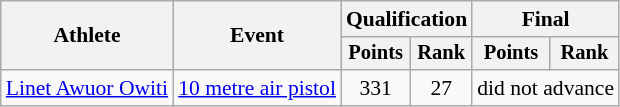<table class="wikitable" style="font-size:90%">
<tr>
<th rowspan=2>Athlete</th>
<th rowspan=2>Event</th>
<th colspan=2>Qualification</th>
<th colspan=2>Final</th>
</tr>
<tr style="font-size:95%">
<th>Points</th>
<th>Rank</th>
<th>Points</th>
<th>Rank</th>
</tr>
<tr align=center>
<td align=left><a href='#'>Linet Awuor Owiti</a></td>
<td align=left><a href='#'>10 metre air pistol</a></td>
<td>331</td>
<td>27</td>
<td colspan=2>did not advance</td>
</tr>
</table>
